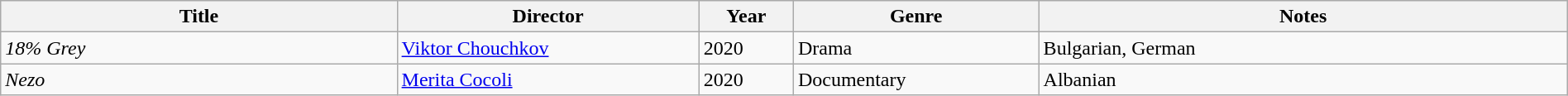<table class="wikitable" width= "100%">
<tr>
<th width=21%>Title</th>
<th width=16%>Director</th>
<th width=5%>Year</th>
<th width=13%>Genre</th>
<th width=28%>Notes</th>
</tr>
<tr>
<td><em>18% Grey</em></td>
<td><a href='#'>Viktor Chouchkov</a></td>
<td>2020</td>
<td>Drama</td>
<td>Bulgarian, German</td>
</tr>
<tr>
<td><em>Nezo</em></td>
<td><a href='#'>Merita Cocoli</a></td>
<td>2020</td>
<td>Documentary</td>
<td>Albanian</td>
</tr>
</table>
